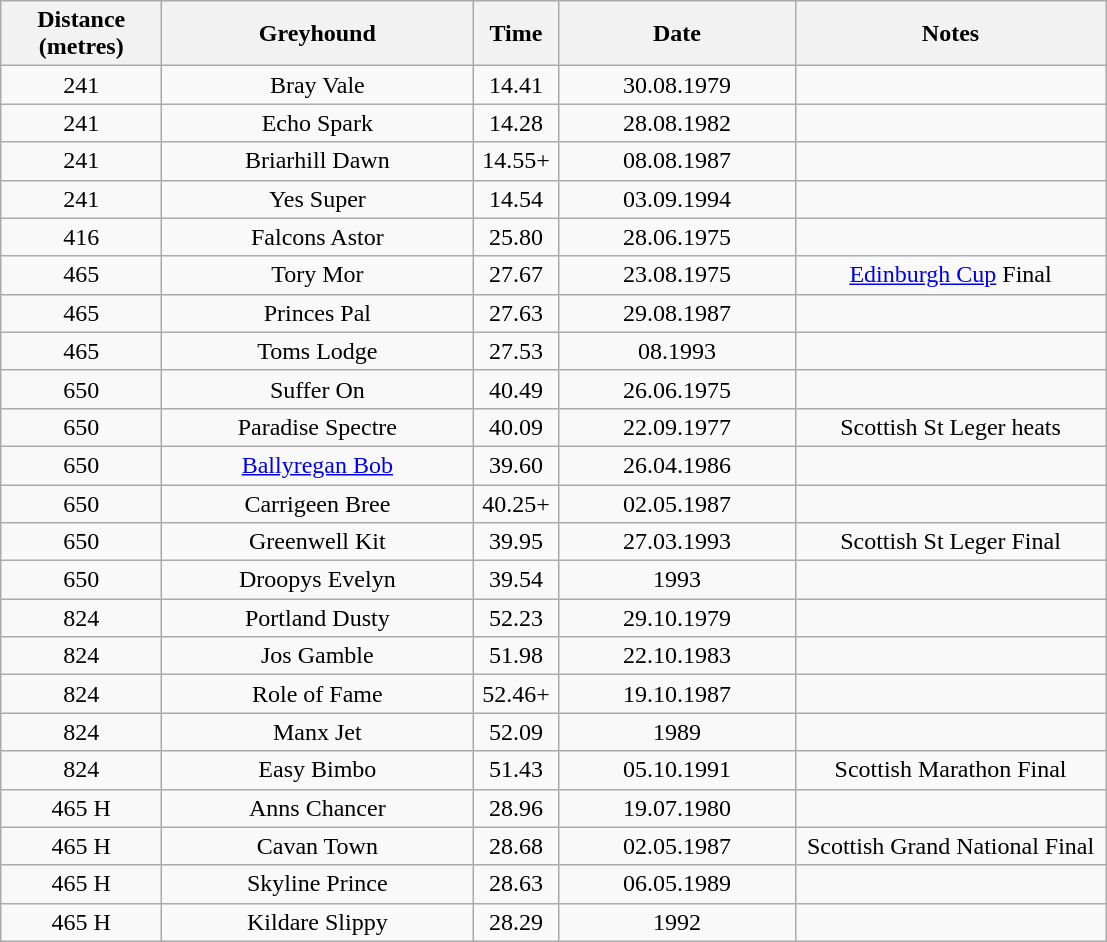<table class="wikitable" style="font-size: 100%">
<tr>
<th width=100>Distance <br>(metres)</th>
<th width=200>Greyhound</th>
<th width=50>Time</th>
<th width=150>Date</th>
<th width=200>Notes</th>
</tr>
<tr align=center>
<td>241</td>
<td>Bray Vale</td>
<td>14.41</td>
<td>30.08.1979</td>
<td></td>
</tr>
<tr align=center>
<td>241</td>
<td>Echo Spark</td>
<td>14.28</td>
<td>28.08.1982</td>
<td></td>
</tr>
<tr align=center>
<td>241</td>
<td>Briarhill Dawn</td>
<td>14.55+</td>
<td>08.08.1987</td>
<td></td>
</tr>
<tr align=center>
<td>241</td>
<td>Yes Super</td>
<td>14.54</td>
<td>03.09.1994</td>
<td></td>
</tr>
<tr align=center>
<td>416</td>
<td>Falcons Astor</td>
<td>25.80</td>
<td>28.06.1975</td>
<td></td>
</tr>
<tr align=center>
<td>465</td>
<td>Tory Mor</td>
<td>27.67</td>
<td>23.08.1975</td>
<td><a href='#'>Edinburgh Cup</a> Final</td>
</tr>
<tr align=center>
<td>465</td>
<td>Princes Pal</td>
<td>27.63</td>
<td>29.08.1987</td>
<td></td>
</tr>
<tr align=center>
<td>465</td>
<td>Toms Lodge</td>
<td>27.53</td>
<td>08.1993</td>
<td></td>
</tr>
<tr align=center>
<td>650</td>
<td>Suffer On</td>
<td>40.49</td>
<td>26.06.1975</td>
<td></td>
</tr>
<tr align=center>
<td>650</td>
<td>Paradise Spectre</td>
<td>40.09</td>
<td>22.09.1977</td>
<td>Scottish St Leger heats</td>
</tr>
<tr align=center>
<td>650</td>
<td><a href='#'>Ballyregan Bob</a></td>
<td>39.60</td>
<td>26.04.1986</td>
<td></td>
</tr>
<tr align=center>
<td>650</td>
<td>Carrigeen Bree</td>
<td>40.25+</td>
<td>02.05.1987</td>
<td></td>
</tr>
<tr align=center>
<td>650</td>
<td>Greenwell Kit</td>
<td>39.95</td>
<td>27.03.1993</td>
<td>Scottish St Leger Final</td>
</tr>
<tr align=center>
<td>650</td>
<td>Droopys Evelyn</td>
<td>39.54</td>
<td>1993</td>
<td></td>
</tr>
<tr align=center>
<td>824</td>
<td>Portland Dusty</td>
<td>52.23</td>
<td>29.10.1979</td>
<td></td>
</tr>
<tr align=center>
<td>824</td>
<td>Jos Gamble</td>
<td>51.98</td>
<td>22.10.1983</td>
<td></td>
</tr>
<tr align=center>
<td>824</td>
<td>Role of Fame</td>
<td>52.46+</td>
<td>19.10.1987</td>
<td></td>
</tr>
<tr align=center>
<td>824</td>
<td>Manx Jet</td>
<td>52.09</td>
<td>1989</td>
<td></td>
</tr>
<tr align=center>
<td>824</td>
<td>Easy Bimbo</td>
<td>51.43</td>
<td>05.10.1991</td>
<td>Scottish Marathon Final</td>
</tr>
<tr align=center>
<td>465 H</td>
<td>Anns Chancer</td>
<td>28.96</td>
<td>19.07.1980</td>
<td></td>
</tr>
<tr align=center>
<td>465 H</td>
<td>Cavan Town</td>
<td>28.68</td>
<td>02.05.1987</td>
<td>Scottish Grand National Final</td>
</tr>
<tr align=center>
<td>465 H</td>
<td>Skyline Prince</td>
<td>28.63</td>
<td>06.05.1989</td>
<td></td>
</tr>
<tr align=center>
<td>465 H</td>
<td>Kildare Slippy</td>
<td>28.29</td>
<td>1992</td>
<td></td>
</tr>
</table>
